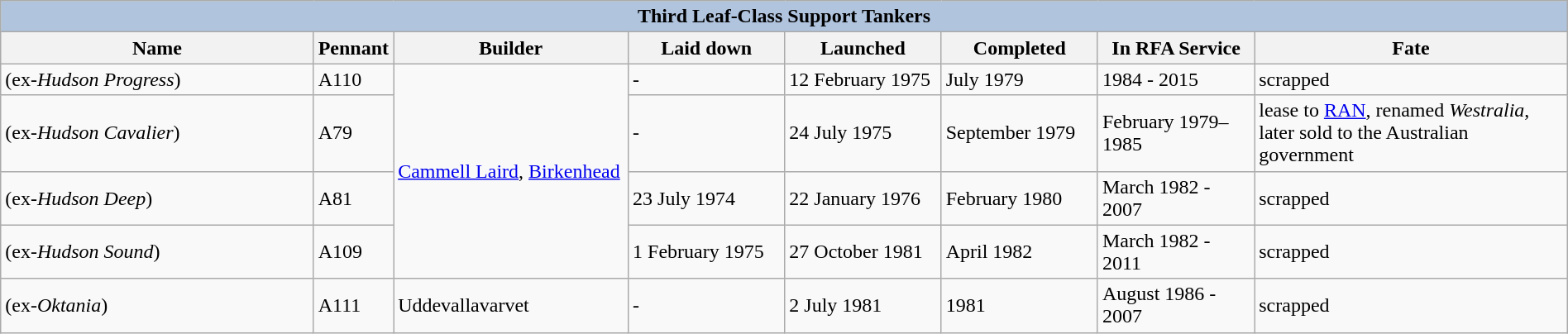<table class="wikitable" style="margin:auto; width:100%;">
<tr>
<th style="align: center; background:#B0C4DE;" colspan="8">Third Leaf-Class Support Tankers</th>
</tr>
<tr style="vertical-align: top;">
<th style="text-align:center; width:20%;">Name</th>
<th style="text-align:center; width:5%;">Pennant</th>
<th style="text-align:center; width:15%;">Builder</th>
<th style="text-align:center; width:10%;">Laid down</th>
<th style="text-align:center; width:10%;">Launched</th>
<th style="text-align:center; width:10%;">Completed</th>
<th style="text-align:center; width:10%;">In RFA Service</th>
<th style="text-align:center; width:20%;">Fate</th>
</tr>
<tr>
<td> (ex-<em>Hudson Progress</em>)</td>
<td>A110</td>
<td rowspan=4><a href='#'>Cammell Laird</a>, <a href='#'>Birkenhead</a></td>
<td>-</td>
<td>12 February 1975</td>
<td>July 1979</td>
<td>1984 - 2015</td>
<td>scrapped</td>
</tr>
<tr>
<td> (ex-<em>Hudson Cavalier</em>)</td>
<td>A79</td>
<td>-</td>
<td>24 July 1975</td>
<td>September 1979</td>
<td>February 1979–1985</td>
<td>lease to <a href='#'>RAN</a>, renamed <em>Westralia</em>, later sold to the Australian government</td>
</tr>
<tr>
<td> (ex-<em>Hudson Deep</em>)</td>
<td>A81</td>
<td>23 July 1974</td>
<td>22 January 1976</td>
<td>February 1980</td>
<td>March 1982 - 2007</td>
<td>scrapped</td>
</tr>
<tr>
<td> (ex-<em>Hudson Sound</em>)</td>
<td>A109</td>
<td>1 February 1975</td>
<td>27 October 1981</td>
<td>April 1982</td>
<td>March 1982 - 2011</td>
<td>scrapped</td>
</tr>
<tr>
<td> (ex-<em>Oktania</em>)</td>
<td>A111</td>
<td>Uddevallavarvet</td>
<td>-</td>
<td>2 July 1981</td>
<td>1981</td>
<td>August 1986 - 2007</td>
<td>scrapped</td>
</tr>
</table>
